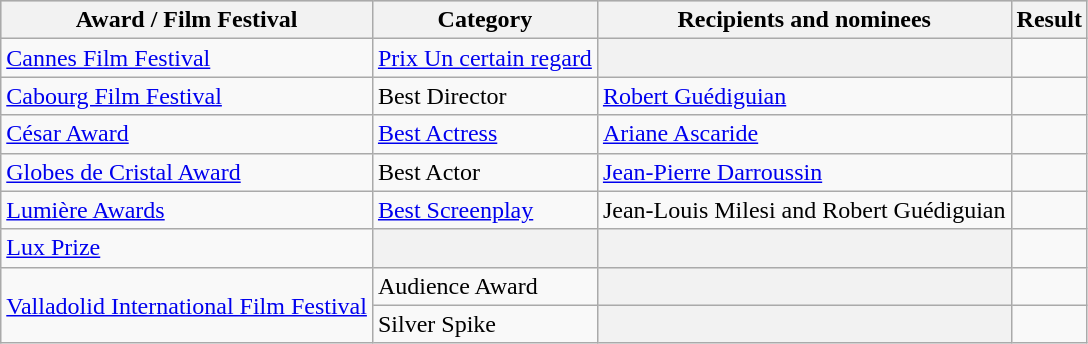<table class="wikitable plainrowheaders sortable">
<tr style="background:#ccc; text-align:center;">
<th scope="col">Award / Film Festival</th>
<th scope="col">Category</th>
<th scope="col">Recipients and nominees</th>
<th scope="col">Result</th>
</tr>
<tr>
<td><a href='#'>Cannes Film Festival</a></td>
<td><a href='#'>Prix Un certain regard</a></td>
<th></th>
<td></td>
</tr>
<tr>
<td><a href='#'>Cabourg Film Festival</a></td>
<td>Best Director</td>
<td><a href='#'>Robert Guédiguian</a></td>
<td></td>
</tr>
<tr>
<td><a href='#'>César Award</a></td>
<td><a href='#'>Best Actress</a></td>
<td><a href='#'>Ariane Ascaride</a></td>
<td></td>
</tr>
<tr>
<td><a href='#'>Globes de Cristal Award</a></td>
<td>Best Actor</td>
<td><a href='#'>Jean-Pierre Darroussin</a></td>
<td></td>
</tr>
<tr>
<td><a href='#'>Lumière Awards</a></td>
<td><a href='#'>Best Screenplay</a></td>
<td>Jean-Louis Milesi and Robert Guédiguian</td>
<td></td>
</tr>
<tr>
<td><a href='#'>Lux Prize</a></td>
<th></th>
<th></th>
<td></td>
</tr>
<tr>
<td rowspan=2><a href='#'>Valladolid International Film Festival</a></td>
<td>Audience Award</td>
<th></th>
<td></td>
</tr>
<tr>
<td>Silver Spike</td>
<th></th>
<td></td>
</tr>
</table>
